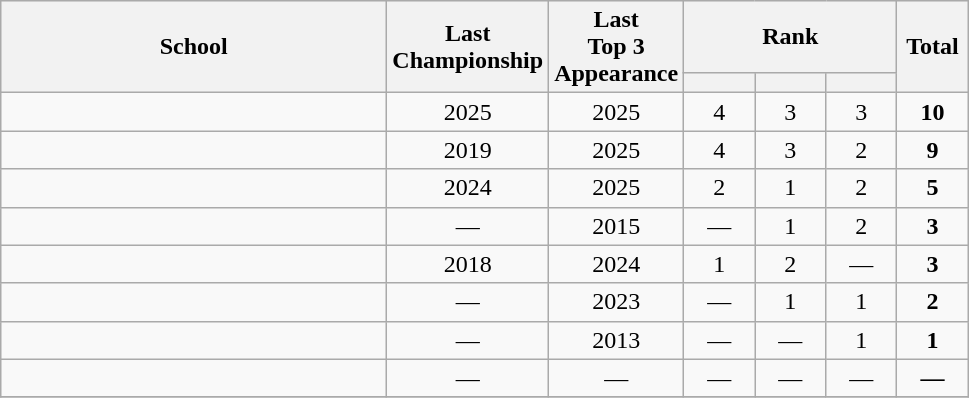<table class="wikitable" style="text align: center">
<tr bgcolor="#efefef">
<th rowspan=2 width=250px>School</th>
<th rowspan=2>Last<br>Championship</th>
<th rowspan=2>Last<br>Top 3<br>Appearance</th>
<th colspan=3>Rank</th>
<th rowspan=2 width=40px>Total</th>
</tr>
<tr>
<th width=40px></th>
<th width=40px></th>
<th width=40px></th>
</tr>
<tr>
<td></td>
<td align="center">2025</td>
<td align="center">2025</td>
<td align="center">4</td>
<td align="center">3</td>
<td align="center">3</td>
<td align="center"><strong>10</strong></td>
</tr>
<tr>
<td></td>
<td align="center">2019</td>
<td align="center">2025</td>
<td align="center">4</td>
<td align="center">3</td>
<td align="center">2</td>
<td align="center"><strong>9</strong></td>
</tr>
<tr>
<td></td>
<td align="center">2024</td>
<td align="center">2025</td>
<td align="center">2</td>
<td align="center">1</td>
<td align="center">2</td>
<td align="center"><strong>5</strong></td>
</tr>
<tr>
<td></td>
<td align="center">—</td>
<td align="center">2015</td>
<td align="center">—</td>
<td align="center">1</td>
<td align="center">2</td>
<td align="center"><strong>3</strong></td>
</tr>
<tr>
<td></td>
<td align="center">2018</td>
<td align="center">2024</td>
<td align="center">1</td>
<td align="center">2</td>
<td align="center">—</td>
<td align="center"><strong>3</strong></td>
</tr>
<tr>
<td></td>
<td align="center">—</td>
<td align="center">2023</td>
<td align="center">—</td>
<td align="center">1</td>
<td align="center">1</td>
<td align="center"><strong>2</strong></td>
</tr>
<tr>
<td></td>
<td align="center">—</td>
<td align="center">2013</td>
<td align="center">—</td>
<td align="center">—</td>
<td align="center">1</td>
<td align="center"><strong>1</strong></td>
</tr>
<tr>
<td></td>
<td align="center">—</td>
<td align="center">—</td>
<td align="center">—</td>
<td align="center">—</td>
<td align="center">—</td>
<td align="center"><strong>—</strong></td>
</tr>
<tr>
</tr>
</table>
